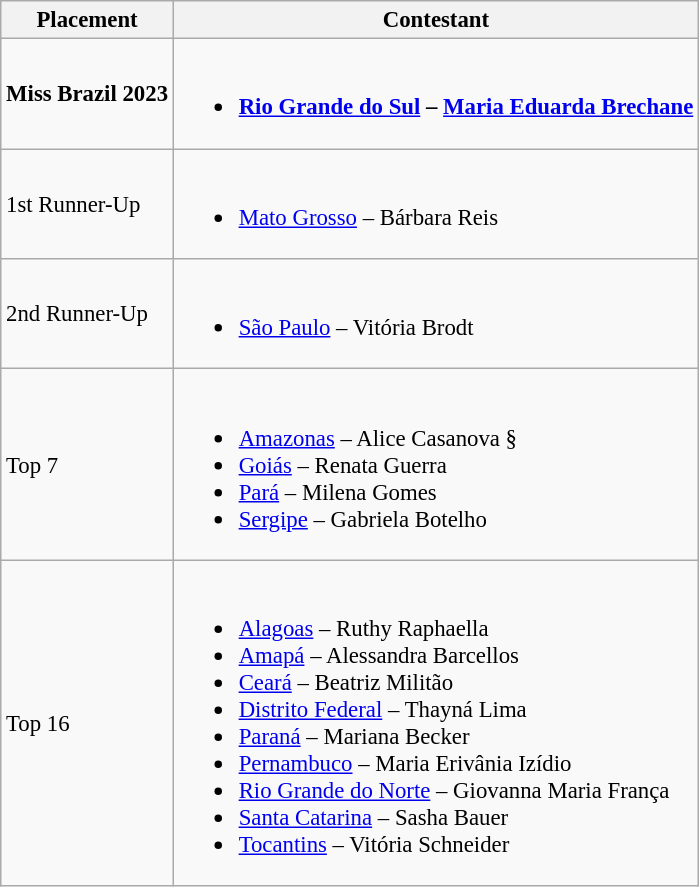<table class="wikitable sortable" style="font-size:95%;">
<tr>
<th>Placement</th>
<th>Contestant</th>
</tr>
<tr>
<td><strong>Miss Brazil 2023</strong></td>
<td><br><ul><li><strong><a href='#'>Rio Grande do Sul</a> – <a href='#'>Maria Eduarda Brechane</a></strong></li></ul></td>
</tr>
<tr>
<td>1st Runner-Up</td>
<td><br><ul><li><a href='#'>Mato Grosso</a> – Bárbara Reis</li></ul></td>
</tr>
<tr>
<td>2nd Runner-Up</td>
<td><br><ul><li><a href='#'>São Paulo</a> – Vitória Brodt</li></ul></td>
</tr>
<tr>
<td>Top 7</td>
<td><br><ul><li><a href='#'>Amazonas</a> – Alice Casanova §</li><li><a href='#'>Goiás</a> – Renata Guerra</li><li><a href='#'>Pará</a> – Milena Gomes</li><li><a href='#'>Sergipe</a> – Gabriela Botelho</li></ul></td>
</tr>
<tr>
<td>Top 16</td>
<td><br><ul><li><a href='#'>Alagoas</a> – Ruthy Raphaella</li><li><a href='#'>Amapá</a> – Alessandra Barcellos</li><li><a href='#'>Ceará</a> – Beatriz Militão</li><li><a href='#'>Distrito Federal</a> – Thayná Lima</li><li><a href='#'>Paraná</a> – Mariana Becker</li><li><a href='#'>Pernambuco</a> – Maria Erivânia Izídio</li><li><a href='#'>Rio Grande do Norte</a> – Giovanna Maria França</li><li><a href='#'>Santa Catarina</a> – Sasha Bauer</li><li><a href='#'>Tocantins</a> – Vitória Schneider</li></ul></td>
</tr>
</table>
